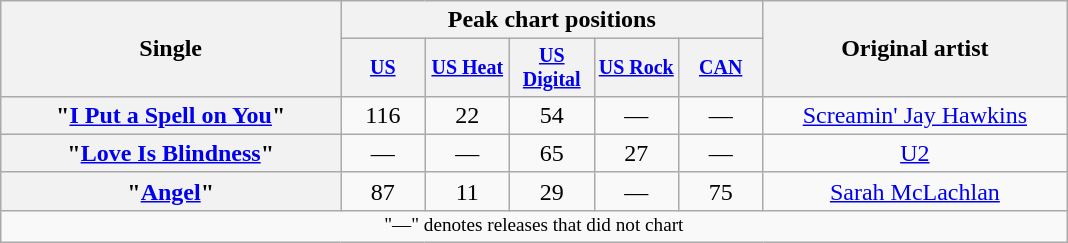<table class="wikitable plainrowheaders" style="text-align:center;">
<tr>
<th rowspan="2" style="width:13.7em;">Single</th>
<th colspan="5" style="width:12.6em;">Peak chart positions</th>
<th rowspan="2" style="width:12.2em;">Original artist</th>
</tr>
<tr style="font-size:smaller;">
<th style="width:50px;"><a href='#'>US</a><br></th>
<th style="width:50px;"><a href='#'>US Heat</a><br></th>
<th style="width:50px;"><a href='#'>US Digital</a><br></th>
<th style="width:50px;"><a href='#'>US Rock</a><br></th>
<th style="width:50px;"><a href='#'>CAN</a><br></th>
</tr>
<tr>
<th scope="row">"<a href='#'>I Put a Spell on You</a>"</th>
<td>116</td>
<td>22</td>
<td>54</td>
<td>—</td>
<td>—</td>
<td><a href='#'>Screamin' Jay Hawkins</a></td>
</tr>
<tr>
<th scope="row">"<a href='#'>Love Is Blindness</a>"</th>
<td>—</td>
<td>—</td>
<td>65</td>
<td>27</td>
<td>—</td>
<td><a href='#'>U2</a></td>
</tr>
<tr>
<th scope="row">"<a href='#'>Angel</a>"</th>
<td>87</td>
<td>11</td>
<td>29</td>
<td>—</td>
<td>75</td>
<td><a href='#'>Sarah McLachlan</a></td>
</tr>
<tr>
<td colspan="8" style="font-size:80%">"—" denotes releases that did not chart</td>
</tr>
</table>
